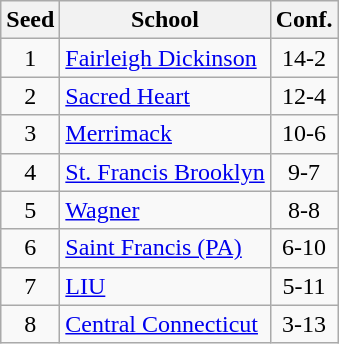<table class="wikitable" style="text-align:center">
<tr>
<th>Seed</th>
<th>School</th>
<th>Conf.</th>
</tr>
<tr>
<td>1</td>
<td align="left"><a href='#'>Fairleigh Dickinson</a></td>
<td>14-2</td>
</tr>
<tr>
<td>2</td>
<td align="left"><a href='#'>Sacred Heart</a></td>
<td>12-4</td>
</tr>
<tr>
<td>3</td>
<td align="left"><a href='#'>Merrimack</a></td>
<td>10-6</td>
</tr>
<tr>
<td>4</td>
<td align="left"><a href='#'>St. Francis Brooklyn</a></td>
<td>9-7</td>
</tr>
<tr>
<td>5</td>
<td align="left"><a href='#'>Wagner</a></td>
<td>8-8</td>
</tr>
<tr>
<td>6</td>
<td align="left"><a href='#'>Saint Francis (PA)</a></td>
<td>6-10</td>
</tr>
<tr>
<td>7</td>
<td align="left"><a href='#'>LIU</a></td>
<td>5-11</td>
</tr>
<tr>
<td>8</td>
<td align="left"><a href='#'>Central Connecticut</a></td>
<td>3-13</td>
</tr>
</table>
